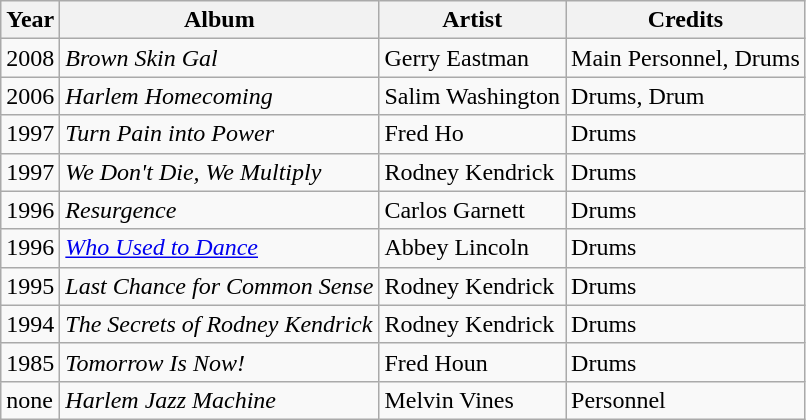<table class="wikitable">
<tr>
<th>Year</th>
<th>Album</th>
<th>Artist</th>
<th>Credits</th>
</tr>
<tr>
<td>2008</td>
<td><em>Brown Skin Gal</em></td>
<td>Gerry Eastman</td>
<td>Main Personnel, Drums</td>
</tr>
<tr>
<td>2006</td>
<td><em>Harlem Homecoming</em></td>
<td>Salim Washington</td>
<td>Drums, Drum</td>
</tr>
<tr>
<td>1997</td>
<td><em>Turn Pain into Power</em></td>
<td>Fred Ho</td>
<td>Drums</td>
</tr>
<tr>
<td>1997</td>
<td><em>We Don't Die, We Multiply</em></td>
<td>Rodney Kendrick</td>
<td>Drums</td>
</tr>
<tr>
<td>1996</td>
<td><em>Resurgence</em></td>
<td>Carlos Garnett</td>
<td>Drums</td>
</tr>
<tr>
<td>1996</td>
<td><em><a href='#'>Who Used to Dance</a></em></td>
<td>Abbey Lincoln</td>
<td>Drums</td>
</tr>
<tr>
<td>1995</td>
<td><em>Last Chance for Common Sense</em></td>
<td>Rodney Kendrick</td>
<td>Drums</td>
</tr>
<tr>
<td>1994</td>
<td><em>The Secrets of Rodney Kendrick</em></td>
<td>Rodney Kendrick</td>
<td>Drums</td>
</tr>
<tr>
<td>1985</td>
<td><em>Tomorrow Is Now!</em></td>
<td>Fred Houn</td>
<td>Drums</td>
</tr>
<tr>
<td>none</td>
<td><em>Harlem Jazz Machine</em></td>
<td>Melvin Vines</td>
<td>Personnel</td>
</tr>
</table>
